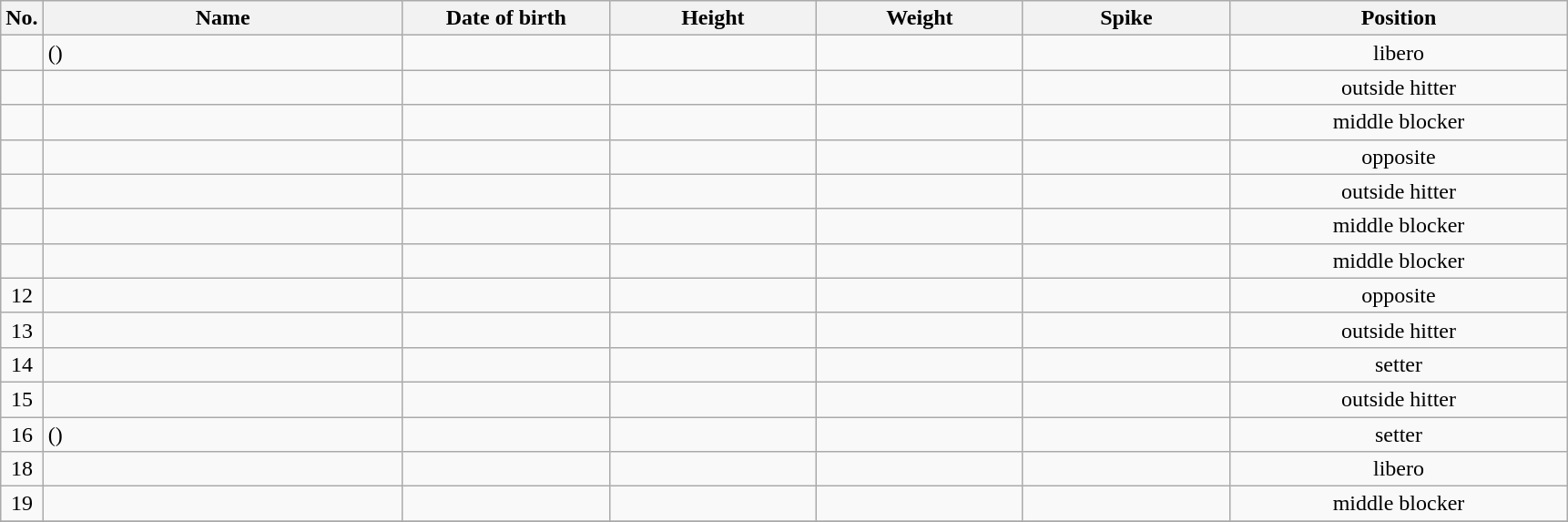<table class="wikitable sortable" style="font-size:100%; text-align:center;">
<tr>
<th>No.</th>
<th style="width:16em">Name</th>
<th style="width:9em">Date of birth</th>
<th style="width:9em">Height</th>
<th style="width:9em">Weight</th>
<th style="width:9em">Spike</th>
<th style="width:15em">Position</th>
</tr>
<tr>
<td></td>
<td align=left>  ()</td>
<td align=right></td>
<td></td>
<td></td>
<td></td>
<td>libero</td>
</tr>
<tr>
<td></td>
<td align=left> </td>
<td align=right></td>
<td></td>
<td></td>
<td></td>
<td>outside hitter</td>
</tr>
<tr>
<td></td>
<td align=left> </td>
<td align=right></td>
<td></td>
<td></td>
<td></td>
<td>middle blocker</td>
</tr>
<tr>
<td></td>
<td align=left> </td>
<td align=right></td>
<td></td>
<td></td>
<td></td>
<td>opposite</td>
</tr>
<tr>
<td></td>
<td align=left> </td>
<td align=right></td>
<td></td>
<td></td>
<td></td>
<td>outside hitter</td>
</tr>
<tr>
<td></td>
<td align=left> </td>
<td align=right></td>
<td></td>
<td></td>
<td></td>
<td>middle blocker</td>
</tr>
<tr>
<td></td>
<td align=left> </td>
<td align=right></td>
<td></td>
<td></td>
<td></td>
<td>middle blocker</td>
</tr>
<tr>
<td>12</td>
<td align=left> </td>
<td align=right></td>
<td></td>
<td></td>
<td></td>
<td>opposite</td>
</tr>
<tr>
<td>13</td>
<td align=left> </td>
<td align=right></td>
<td></td>
<td></td>
<td></td>
<td>outside hitter</td>
</tr>
<tr>
<td>14</td>
<td align=left> </td>
<td align=right></td>
<td></td>
<td></td>
<td></td>
<td>setter</td>
</tr>
<tr>
<td>15</td>
<td align=left> </td>
<td align=right></td>
<td></td>
<td></td>
<td></td>
<td>outside hitter</td>
</tr>
<tr>
<td>16</td>
<td align=left>  ()</td>
<td align=right></td>
<td></td>
<td></td>
<td></td>
<td>setter</td>
</tr>
<tr>
<td>18</td>
<td align=left> </td>
<td align=right></td>
<td></td>
<td></td>
<td></td>
<td>libero</td>
</tr>
<tr>
<td>19</td>
<td align=left> </td>
<td align=right></td>
<td></td>
<td></td>
<td></td>
<td>middle blocker</td>
</tr>
<tr>
</tr>
</table>
